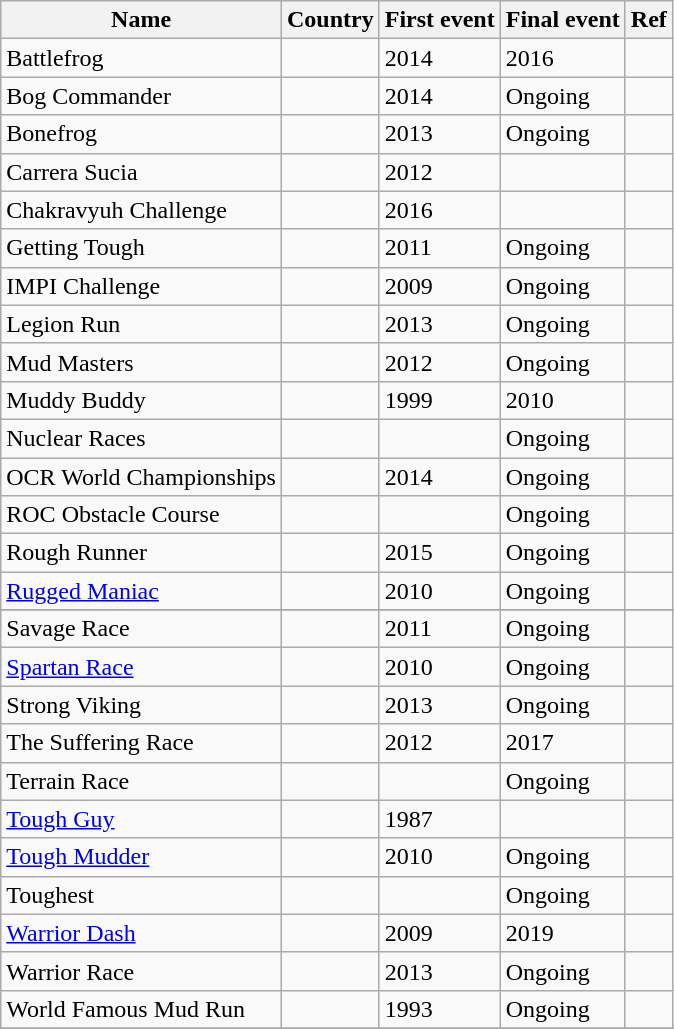<table class="wikitable sortable">
<tr>
<th>Name</th>
<th>Country</th>
<th>First event</th>
<th>Final event</th>
<th>Ref</th>
</tr>
<tr>
<td>Battlefrog</td>
<td></td>
<td>2014</td>
<td>2016</td>
<td></td>
</tr>
<tr>
<td>Bog Commander</td>
<td></td>
<td>2014</td>
<td>Ongoing</td>
<td></td>
</tr>
<tr>
<td>Bonefrog</td>
<td></td>
<td>2013</td>
<td>Ongoing</td>
<td></td>
</tr>
<tr>
<td>Carrera Sucia</td>
<td></td>
<td>2012</td>
<td></td>
<td></td>
</tr>
<tr>
<td>Chakravyuh Challenge</td>
<td></td>
<td>2016</td>
<td></td>
<td></td>
</tr>
<tr>
<td>Getting Tough</td>
<td></td>
<td>2011</td>
<td>Ongoing</td>
<td></td>
</tr>
<tr>
<td>IMPI Challenge</td>
<td></td>
<td>2009</td>
<td>Ongoing</td>
<td></td>
</tr>
<tr>
<td>Legion Run</td>
<td></td>
<td>2013</td>
<td>Ongoing</td>
<td></td>
</tr>
<tr>
<td>Mud Masters</td>
<td> </td>
<td>2012</td>
<td>Ongoing</td>
<td></td>
</tr>
<tr>
<td>Muddy Buddy</td>
<td></td>
<td>1999</td>
<td>2010</td>
<td></td>
</tr>
<tr>
<td>Nuclear Races</td>
<td></td>
<td></td>
<td>Ongoing</td>
<td></td>
</tr>
<tr>
<td>OCR World Championships</td>
<td></td>
<td>2014</td>
<td>Ongoing</td>
<td></td>
</tr>
<tr>
<td>ROC Obstacle Course</td>
<td></td>
<td></td>
<td>Ongoing</td>
<td></td>
</tr>
<tr>
<td>Rough Runner</td>
<td></td>
<td>2015</td>
<td>Ongoing</td>
<td></td>
</tr>
<tr>
<td><a href='#'>Rugged Maniac</a></td>
<td></td>
<td>2010</td>
<td>Ongoing</td>
<td></td>
</tr>
<tr>
</tr>
<tr>
<td>Savage Race</td>
<td></td>
<td>2011</td>
<td>Ongoing</td>
<td></td>
</tr>
<tr>
<td><a href='#'>Spartan Race</a></td>
<td></td>
<td>2010</td>
<td>Ongoing</td>
<td></td>
</tr>
<tr>
<td>Strong Viking</td>
<td></td>
<td>2013</td>
<td>Ongoing</td>
<td></td>
</tr>
<tr>
<td>The Suffering Race</td>
<td></td>
<td>2012</td>
<td>2017</td>
<td></td>
</tr>
<tr>
<td>Terrain Race</td>
<td></td>
<td></td>
<td>Ongoing</td>
<td></td>
</tr>
<tr>
<td><a href='#'>Tough Guy</a></td>
<td></td>
<td>1987</td>
<td></td>
<td></td>
</tr>
<tr>
<td><a href='#'>Tough Mudder</a></td>
<td></td>
<td>2010</td>
<td>Ongoing</td>
<td></td>
</tr>
<tr>
<td>Toughest</td>
<td></td>
<td></td>
<td>Ongoing</td>
<td></td>
</tr>
<tr>
<td><a href='#'>Warrior Dash</a></td>
<td></td>
<td>2009</td>
<td>2019</td>
<td></td>
</tr>
<tr>
<td>Warrior Race</td>
<td></td>
<td>2013</td>
<td>Ongoing</td>
<td></td>
</tr>
<tr>
<td>World Famous Mud Run</td>
<td></td>
<td>1993</td>
<td>Ongoing</td>
<td></td>
</tr>
<tr>
</tr>
</table>
